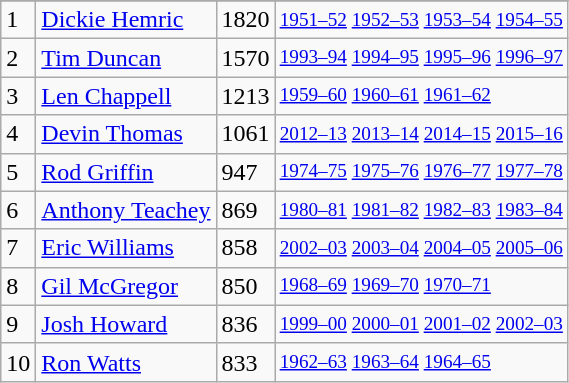<table class="wikitable">
<tr>
</tr>
<tr>
<td>1</td>
<td><a href='#'>Dickie Hemric</a></td>
<td>1820</td>
<td style="font-size:80%;"><a href='#'>1951–52</a> <a href='#'>1952–53</a> <a href='#'>1953–54</a> <a href='#'>1954–55</a></td>
</tr>
<tr>
<td>2</td>
<td><a href='#'>Tim Duncan</a></td>
<td>1570</td>
<td style="font-size:80%;"><a href='#'>1993–94</a> <a href='#'>1994–95</a> <a href='#'>1995–96</a> <a href='#'>1996–97</a></td>
</tr>
<tr>
<td>3</td>
<td><a href='#'>Len Chappell</a></td>
<td>1213</td>
<td style="font-size:80%;"><a href='#'>1959–60</a> <a href='#'>1960–61</a> <a href='#'>1961–62</a></td>
</tr>
<tr>
<td>4</td>
<td><a href='#'>Devin Thomas</a></td>
<td>1061</td>
<td style="font-size:80%;"><a href='#'>2012–13</a> <a href='#'>2013–14</a> <a href='#'>2014–15</a> <a href='#'>2015–16</a></td>
</tr>
<tr>
<td>5</td>
<td><a href='#'>Rod Griffin</a></td>
<td>947</td>
<td style="font-size:80%;"><a href='#'>1974–75</a> <a href='#'>1975–76</a> <a href='#'>1976–77</a> <a href='#'>1977–78</a></td>
</tr>
<tr>
<td>6</td>
<td><a href='#'>Anthony Teachey</a></td>
<td>869</td>
<td style="font-size:80%;"><a href='#'>1980–81</a> <a href='#'>1981–82</a> <a href='#'>1982–83</a> <a href='#'>1983–84</a></td>
</tr>
<tr>
<td>7</td>
<td><a href='#'>Eric Williams</a></td>
<td>858</td>
<td style="font-size:80%;"><a href='#'>2002–03</a> <a href='#'>2003–04</a> <a href='#'>2004–05</a> <a href='#'>2005–06</a></td>
</tr>
<tr>
<td>8</td>
<td><a href='#'>Gil McGregor</a></td>
<td>850</td>
<td style="font-size:80%;"><a href='#'>1968–69</a> <a href='#'>1969–70</a> <a href='#'>1970–71</a></td>
</tr>
<tr>
<td>9</td>
<td><a href='#'>Josh Howard</a></td>
<td>836</td>
<td style="font-size:80%;"><a href='#'>1999–00</a> <a href='#'>2000–01</a> <a href='#'>2001–02</a> <a href='#'>2002–03</a></td>
</tr>
<tr>
<td>10</td>
<td><a href='#'>Ron Watts</a></td>
<td>833</td>
<td style="font-size:80%;"><a href='#'>1962–63</a> <a href='#'>1963–64</a> <a href='#'>1964–65</a></td>
</tr>
</table>
